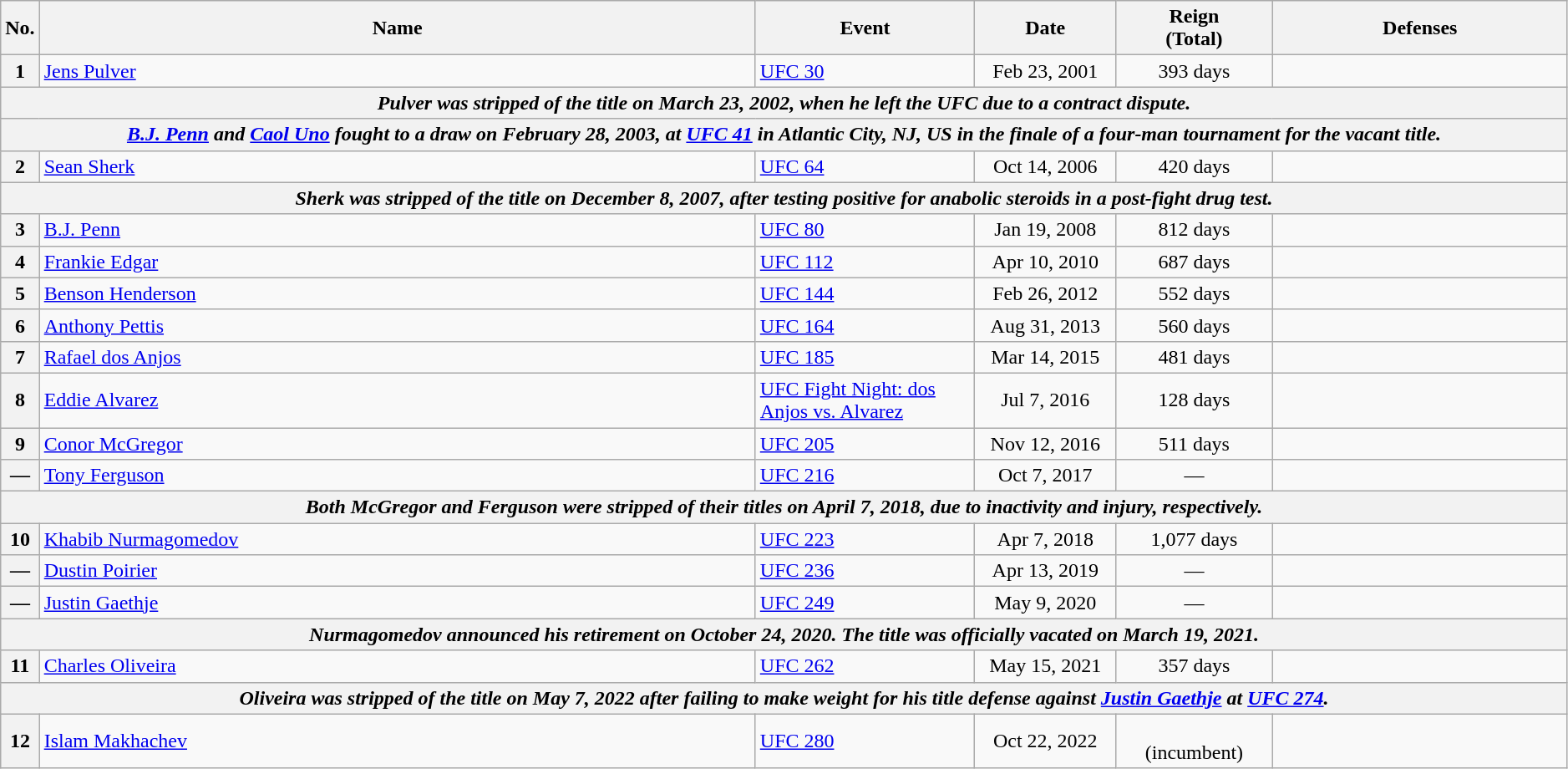<table class="wikitable" style="width:99%;">
<tr>
<th style="width:2%;">No.</th>
<th>Name</th>
<th style="width:14%;">Event</th>
<th style="width:9%;">Date</th>
<th style="width:10%;">Reign<br>(Total)</th>
<th>Defenses</th>
</tr>
<tr>
<th>1</th>
<td> <a href='#'>Jens Pulver</a><br></td>
<td><a href='#'>UFC 30</a><br></td>
<td align=center>Feb 23, 2001</td>
<td align=center>393 days</td>
<td><br></td>
</tr>
<tr>
<th colspan=6 align=center><em>Pulver was stripped of the title on March 23, 2002, when he left the UFC due to a contract dispute.</em></th>
</tr>
<tr>
<th colspan=6 align=center><em><a href='#'>B.J. Penn</a> and <a href='#'>Caol Uno</a> fought to a draw on February 28, 2003, at <a href='#'>UFC 41</a> in Atlantic City, NJ, US in the finale of a four-man tournament for the vacant title.</em></th>
</tr>
<tr>
<th>2</th>
<td> <a href='#'>Sean Sherk</a><br></td>
<td><a href='#'>UFC 64</a><br></td>
<td align=center>Oct 14, 2006</td>
<td align=center>420 days</td>
<td><br></td>
</tr>
<tr>
<th colspan=6 align=center><em>Sherk was stripped of the title on December 8, 2007, after testing positive for anabolic steroids in a post-fight drug test.</em></th>
</tr>
<tr>
<th>3</th>
<td> <a href='#'>B.J. Penn</a><br></td>
<td><a href='#'>UFC 80</a><br></td>
<td align=center>Jan 19, 2008</td>
<td align=center>812 days</td>
<td><br></td>
</tr>
<tr>
<th>4</th>
<td> <a href='#'>Frankie Edgar</a></td>
<td><a href='#'>UFC 112</a><br></td>
<td align=center>Apr 10, 2010</td>
<td align=center>687 days</td>
<td><br></td>
</tr>
<tr>
<th>5</th>
<td> <a href='#'>Benson Henderson</a></td>
<td><a href='#'>UFC 144</a><br></td>
<td align=center>Feb 26, 2012</td>
<td align=center>552 days</td>
<td><br></td>
</tr>
<tr>
<th>6</th>
<td> <a href='#'>Anthony Pettis</a></td>
<td><a href='#'>UFC 164</a><br></td>
<td align=center>Aug 31, 2013</td>
<td align=center>560 days</td>
<td><br></td>
</tr>
<tr>
<th>7</th>
<td> <a href='#'>Rafael dos Anjos</a></td>
<td><a href='#'>UFC 185</a><br></td>
<td align=center>Mar 14, 2015</td>
<td align=center>481 days</td>
<td><br></td>
</tr>
<tr>
<th>8</th>
<td> <a href='#'>Eddie Alvarez</a></td>
<td><a href='#'>UFC Fight Night: dos Anjos vs. Alvarez</a><br></td>
<td align=center>Jul 7, 2016</td>
<td align=center>128 days</td>
<td></td>
</tr>
<tr>
<th>9</th>
<td> <a href='#'>Conor McGregor</a></td>
<td><a href='#'>UFC 205</a><br></td>
<td align=center>Nov 12, 2016</td>
<td align=center>511 days</td>
<td></td>
</tr>
<tr>
<th>—</th>
<td> <a href='#'>Tony Ferguson</a><br></td>
<td><a href='#'>UFC 216</a><br></td>
<td align=center>Oct 7, 2017</td>
<td align=center>—</td>
<td></td>
</tr>
<tr>
<th colspan=6 align=center><em>Both McGregor and Ferguson were stripped of their titles on April 7, 2018, due to inactivity and injury, respectively.</em></th>
</tr>
<tr>
<th>10</th>
<td> <a href='#'>Khabib Nurmagomedov</a><br></td>
<td><a href='#'>UFC 223</a><br></td>
<td align=center>Apr 7, 2018</td>
<td align=center>1,077 days</td>
<td><br></td>
</tr>
<tr>
<th>—</th>
<td> <a href='#'>Dustin Poirier</a><br></td>
<td><a href='#'>UFC 236</a><br></td>
<td align=center>Apr 13, 2019</td>
<td align=center>—</td>
<td></td>
</tr>
<tr>
<th>—</th>
<td> <a href='#'>Justin Gaethje</a><br></td>
<td><a href='#'>UFC 249</a><br></td>
<td align=center>May 9, 2020</td>
<td align=center>—</td>
<td></td>
</tr>
<tr>
<th colspan=6 align=center><em>Nurmagomedov announced his retirement on October 24, 2020. The title was officially vacated on March 19, 2021.</em></th>
</tr>
<tr>
<th>11</th>
<td> <a href='#'>Charles Oliveira</a><br></td>
<td><a href='#'>UFC 262</a><br></td>
<td align=center>May 15, 2021</td>
<td align=center>357 days</td>
<td><br></td>
</tr>
<tr>
<th colspan=6 align=center><em>Oliveira was stripped of the title on May 7, 2022 after failing to make weight for his title defense against <a href='#'>Justin Gaethje</a> at <a href='#'>UFC 274</a>.</em></th>
</tr>
<tr>
<th>12</th>
<td> <a href='#'>Islam Makhachev</a><br></td>
<td><a href='#'>UFC 280</a><br></td>
<td align=center>Oct 22, 2022</td>
<td align=center><br>(incumbent)</td>
<td><br></td>
</tr>
</table>
